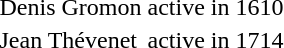<table>
<tr>
<td>Denis Gromon</td>
<td>active in 1610</td>
</tr>
<tr>
<td>Jean Thévenet</td>
<td>active in 1714</td>
</tr>
</table>
